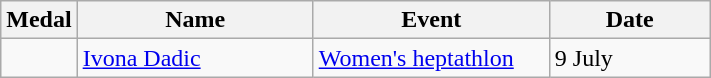<table class="wikitable" style="font-size:100%">
<tr>
<th>Medal</th>
<th width=150>Name</th>
<th width=150>Event</th>
<th width=100>Date</th>
</tr>
<tr>
<td></td>
<td><a href='#'>Ivona Dadic</a></td>
<td><a href='#'>Women's heptathlon</a></td>
<td>9 July</td>
</tr>
</table>
